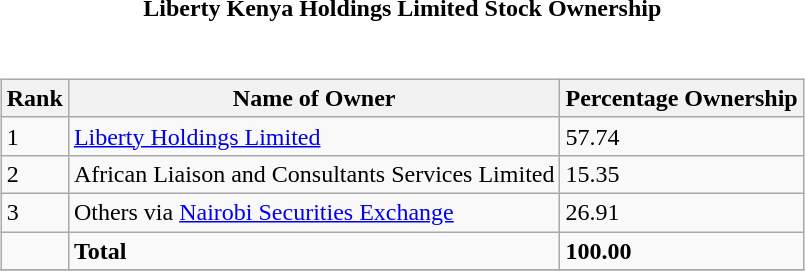<table style="font-size:100%;">
<tr>
<td width="100%" align="center"><strong>Liberty Kenya Holdings Limited Stock Ownership</strong></td>
</tr>
<tr valign="top">
<td><br><table class="wikitable sortable" style="margin-left:auto;margin-right:auto">
<tr>
<th style="width:2em;">Rank</th>
<th>Name of Owner</th>
<th>Percentage Ownership</th>
</tr>
<tr>
<td>1</td>
<td><a href='#'>Liberty Holdings Limited</a></td>
<td>57.74</td>
</tr>
<tr>
<td>2</td>
<td>African Liaison and Consultants Services Limited</td>
<td>15.35</td>
</tr>
<tr>
<td>3</td>
<td>Others via <a href='#'>Nairobi Securities Exchange</a></td>
<td>26.91</td>
</tr>
<tr>
<td></td>
<td><strong>Total</strong></td>
<td><strong>100.00</strong></td>
</tr>
<tr>
</tr>
</table>
</td>
</tr>
</table>
